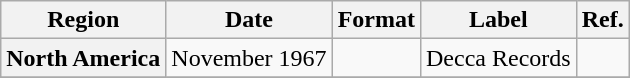<table class="wikitable plainrowheaders">
<tr>
<th scope="col">Region</th>
<th scope="col">Date</th>
<th scope="col">Format</th>
<th scope="col">Label</th>
<th scope="col">Ref.</th>
</tr>
<tr>
<th scope="row">North America</th>
<td>November 1967</td>
<td></td>
<td>Decca Records</td>
<td></td>
</tr>
<tr>
</tr>
</table>
